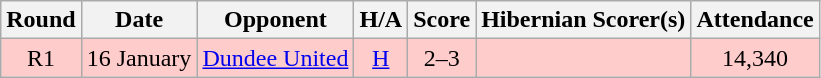<table class="wikitable" style="text-align:center">
<tr>
<th>Round</th>
<th>Date</th>
<th>Opponent</th>
<th>H/A</th>
<th>Score</th>
<th>Hibernian Scorer(s)</th>
<th>Attendance</th>
</tr>
<tr bgcolor=#FFCCCC>
<td>R1</td>
<td align=left>16 January</td>
<td align=left><a href='#'>Dundee United</a></td>
<td><a href='#'>H</a></td>
<td>2–3</td>
<td align=left></td>
<td>14,340</td>
</tr>
</table>
